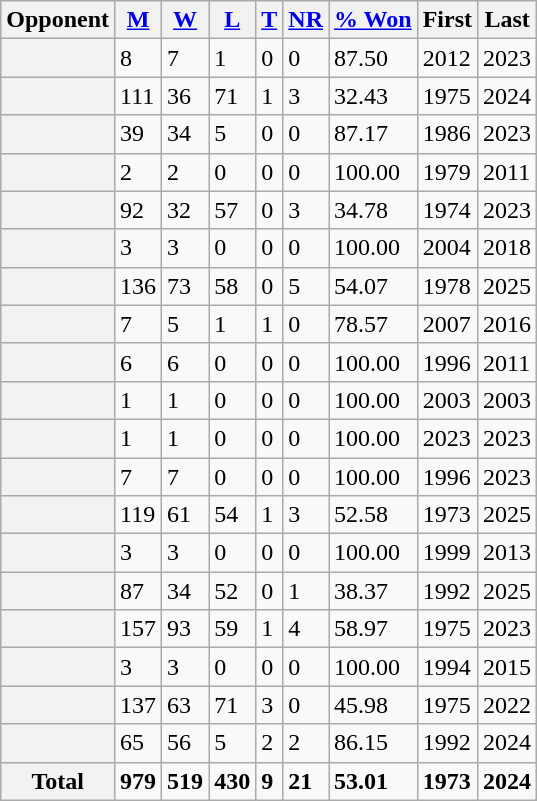<table class="wikitable plainrowheaders sortable" style="text-align:left">
<tr>
<th scope="col">Opponent</th>
<th scope="col"><a href='#'>M</a></th>
<th scope="col"><a href='#'>W</a></th>
<th scope="col"><a href='#'>L</a></th>
<th scope="col"><a href='#'>T</a></th>
<th scope="col"><a href='#'>NR</a></th>
<th scope="col"><a href='#'>% Won</a></th>
<th scope="col">First</th>
<th scope="col">Last</th>
</tr>
<tr>
<th scope="row"></th>
<td>8</td>
<td>7</td>
<td>1</td>
<td>0</td>
<td>0</td>
<td>87.50</td>
<td>2012</td>
<td>2023</td>
</tr>
<tr>
<th scope="row"></th>
<td>111</td>
<td>36</td>
<td>71</td>
<td>1</td>
<td>3</td>
<td>32.43</td>
<td>1975</td>
<td>2024</td>
</tr>
<tr>
<th scope="row"></th>
<td>39</td>
<td>34</td>
<td>5</td>
<td>0</td>
<td>0</td>
<td>87.17</td>
<td>1986</td>
<td>2023</td>
</tr>
<tr>
<th scope="row"></th>
<td>2</td>
<td>2</td>
<td>0</td>
<td>0</td>
<td>0</td>
<td>100.00</td>
<td>1979</td>
<td>2011</td>
</tr>
<tr>
<th scope="row"></th>
<td>92</td>
<td>32</td>
<td>57</td>
<td>0</td>
<td>3</td>
<td>34.78</td>
<td>1974</td>
<td>2023</td>
</tr>
<tr>
<th scope="row"></th>
<td>3</td>
<td>3</td>
<td>0</td>
<td>0</td>
<td>0</td>
<td>100.00</td>
<td>2004</td>
<td>2018</td>
</tr>
<tr>
<th scope="row"></th>
<td>136</td>
<td>73</td>
<td>58</td>
<td>0</td>
<td>5</td>
<td>54.07</td>
<td>1978</td>
<td>2025</td>
</tr>
<tr>
<th scope="row"></th>
<td>7</td>
<td>5</td>
<td>1</td>
<td>1</td>
<td>0</td>
<td>78.57</td>
<td>2007</td>
<td>2016</td>
</tr>
<tr>
<th scope="row"></th>
<td>6</td>
<td>6</td>
<td>0</td>
<td>0</td>
<td>0</td>
<td>100.00</td>
<td>1996</td>
<td>2011</td>
</tr>
<tr>
<th scope="row"></th>
<td>1</td>
<td>1</td>
<td>0</td>
<td>0</td>
<td>0</td>
<td>100.00</td>
<td>2003</td>
<td>2003</td>
</tr>
<tr>
<th scope="row"></th>
<td>1</td>
<td>1</td>
<td>0</td>
<td>0</td>
<td>0</td>
<td>100.00</td>
<td>2023</td>
<td>2023</td>
</tr>
<tr>
<th scope="row"></th>
<td>7</td>
<td>7</td>
<td>0</td>
<td>0</td>
<td>0</td>
<td>100.00</td>
<td>1996</td>
<td>2023</td>
</tr>
<tr>
<th scope="row"></th>
<td>119</td>
<td>61</td>
<td>54</td>
<td>1</td>
<td>3</td>
<td>52.58</td>
<td>1973</td>
<td>2025</td>
</tr>
<tr>
<th scope="row"></th>
<td>3</td>
<td>3</td>
<td>0</td>
<td>0</td>
<td>0</td>
<td>100.00</td>
<td>1999</td>
<td>2013</td>
</tr>
<tr>
<th scope="row"></th>
<td>87</td>
<td>34</td>
<td>52</td>
<td>0</td>
<td>1</td>
<td>38.37</td>
<td>1992</td>
<td>2025</td>
</tr>
<tr>
<th scope="row"></th>
<td>157</td>
<td>93</td>
<td>59</td>
<td>1</td>
<td>4</td>
<td>58.97</td>
<td>1975</td>
<td>2023</td>
</tr>
<tr>
<th scope="row"></th>
<td>3</td>
<td>3</td>
<td>0</td>
<td>0</td>
<td>0</td>
<td>100.00</td>
<td>1994</td>
<td>2015</td>
</tr>
<tr>
<th scope="row"></th>
<td>137</td>
<td>63</td>
<td>71</td>
<td>3</td>
<td>0</td>
<td>45.98</td>
<td>1975</td>
<td>2022</td>
</tr>
<tr>
<th scope="row"></th>
<td>65</td>
<td>56</td>
<td>5</td>
<td>2</td>
<td>2</td>
<td>86.15</td>
<td>1992</td>
<td>2024</td>
</tr>
<tr class="sortbottom">
<th scope="row"><strong>Total</strong></th>
<td><strong>979</strong></td>
<td><strong>519</strong></td>
<td><strong>430</strong></td>
<td><strong>9</strong></td>
<td><strong>21</strong></td>
<td><strong>53.01</strong></td>
<td><strong>1973</strong></td>
<td><strong>2024</strong></td>
</tr>
</table>
